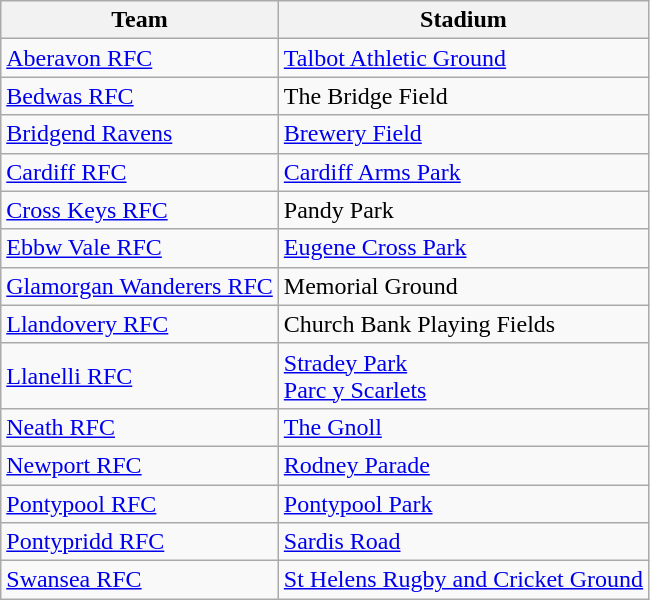<table class="wikitable sortable">
<tr>
<th>Team</th>
<th>Stadium</th>
</tr>
<tr>
<td><a href='#'>Aberavon RFC</a></td>
<td><a href='#'>Talbot Athletic Ground</a></td>
</tr>
<tr>
<td><a href='#'>Bedwas RFC</a></td>
<td>The Bridge Field</td>
</tr>
<tr>
<td><a href='#'>Bridgend Ravens</a></td>
<td><a href='#'>Brewery Field</a></td>
</tr>
<tr>
<td><a href='#'>Cardiff RFC</a></td>
<td><a href='#'>Cardiff Arms Park</a></td>
</tr>
<tr>
<td><a href='#'>Cross Keys RFC</a></td>
<td>Pandy Park</td>
</tr>
<tr>
<td><a href='#'>Ebbw Vale RFC</a></td>
<td><a href='#'>Eugene Cross Park</a></td>
</tr>
<tr>
<td><a href='#'>Glamorgan Wanderers RFC</a></td>
<td>Memorial Ground</td>
</tr>
<tr>
<td><a href='#'>Llandovery RFC</a></td>
<td>Church Bank Playing Fields</td>
</tr>
<tr>
<td><a href='#'>Llanelli RFC</a></td>
<td><a href='#'>Stradey Park</a><br><a href='#'>Parc y Scarlets</a></td>
</tr>
<tr>
<td><a href='#'>Neath RFC</a></td>
<td><a href='#'>The Gnoll</a></td>
</tr>
<tr>
<td><a href='#'>Newport RFC</a></td>
<td><a href='#'>Rodney Parade</a></td>
</tr>
<tr>
<td><a href='#'>Pontypool RFC</a></td>
<td><a href='#'>Pontypool Park</a></td>
</tr>
<tr>
<td><a href='#'>Pontypridd RFC</a></td>
<td><a href='#'>Sardis Road</a></td>
</tr>
<tr>
<td><a href='#'>Swansea RFC</a></td>
<td><a href='#'>St Helens Rugby and Cricket Ground</a></td>
</tr>
</table>
